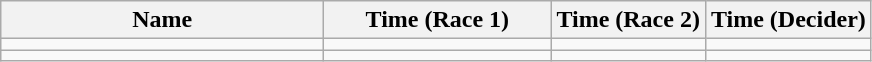<table class="wikitable" style="text-align:center;">
<tr>
<th style="width:13em">Name</th>
<th style="width:9em">Time (Race 1)</th>
<th>Time (Race 2)</th>
<th>Time (Decider)</th>
</tr>
<tr>
<td align=left></td>
<td></td>
<td></td>
<td></td>
</tr>
<tr>
<td align=left></td>
<td></td>
<td></td>
<td></td>
</tr>
</table>
